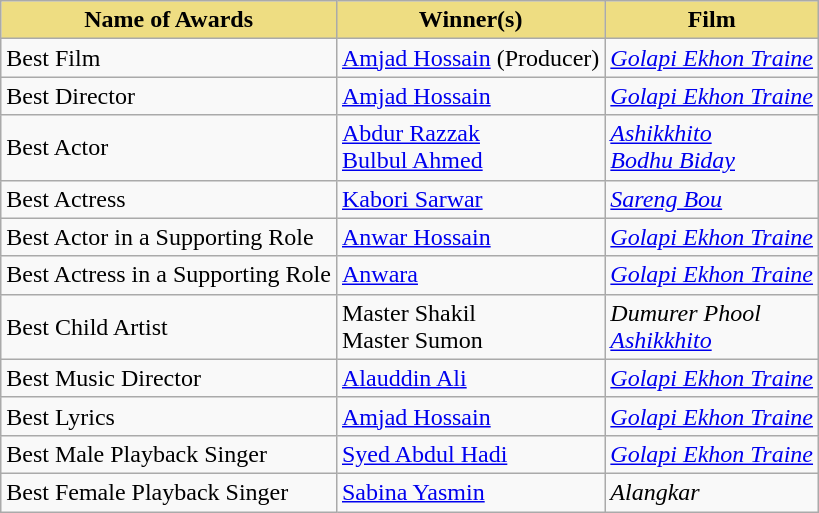<table class="wikitable">
<tr>
<th style="background:#EEDD82;">Name of Awards</th>
<th style="background:#EEDD82;">Winner(s)</th>
<th style="background:#EEDD82;">Film</th>
</tr>
<tr>
<td>Best Film</td>
<td><a href='#'>Amjad Hossain</a> (Producer)</td>
<td><em><a href='#'>Golapi Ekhon Traine</a></em></td>
</tr>
<tr>
<td>Best Director</td>
<td><a href='#'>Amjad Hossain</a></td>
<td><em><a href='#'>Golapi Ekhon Traine</a></em></td>
</tr>
<tr>
<td>Best Actor</td>
<td><a href='#'>Abdur Razzak</a><br><a href='#'>Bulbul Ahmed</a></td>
<td><em><a href='#'>Ashikkhito</a></em><br><em><a href='#'>Bodhu Biday</a></em></td>
</tr>
<tr>
<td>Best Actress</td>
<td><a href='#'>Kabori Sarwar</a></td>
<td><em><a href='#'>Sareng Bou</a></em></td>
</tr>
<tr>
<td>Best Actor in a Supporting Role</td>
<td><a href='#'>Anwar Hossain</a></td>
<td><em><a href='#'>Golapi Ekhon Traine</a></em></td>
</tr>
<tr>
<td>Best Actress in a Supporting Role</td>
<td><a href='#'>Anwara</a></td>
<td><em><a href='#'>Golapi Ekhon Traine</a></em></td>
</tr>
<tr>
<td>Best Child Artist</td>
<td>Master Shakil<br>Master Sumon</td>
<td><em>Dumurer Phool</em><br><em><a href='#'>Ashikkhito</a></em></td>
</tr>
<tr>
<td>Best Music Director</td>
<td><a href='#'>Alauddin Ali</a></td>
<td><em><a href='#'>Golapi Ekhon Traine</a></em></td>
</tr>
<tr>
<td>Best Lyrics</td>
<td><a href='#'>Amjad Hossain</a></td>
<td><em><a href='#'>Golapi Ekhon Traine</a></em></td>
</tr>
<tr>
<td>Best Male Playback Singer</td>
<td><a href='#'>Syed Abdul Hadi</a></td>
<td><em><a href='#'>Golapi Ekhon Traine</a></em></td>
</tr>
<tr>
<td>Best Female Playback Singer</td>
<td><a href='#'>Sabina Yasmin</a></td>
<td><em>Alangkar</em></td>
</tr>
</table>
